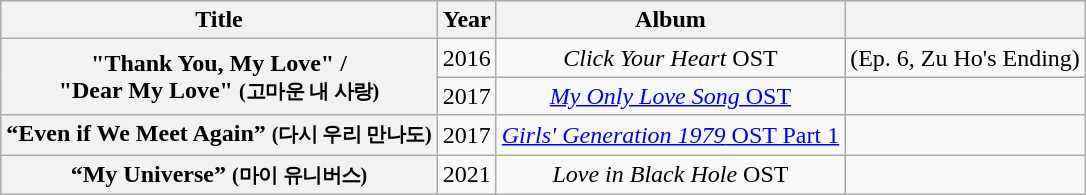<table class="wikitable plainrowheaders" style="text-align:center;">
<tr>
<th>Title</th>
<th>Year</th>
<th>Album</th>
<th scope="col" class="unsortable"><br></th>
</tr>
<tr>
<th scope=row rowspan="2">"Thank You, My Love" /<br>"Dear My Love" <small>(고마운 내 사랑)</small></th>
<td>2016</td>
<td><em>Click Your Heart</em> OST</td>
<td>(Ep. 6, Zu Ho's Ending)</td>
</tr>
<tr>
<td>2017</td>
<td><a href='#'><em>My Only Love Song</em> OST</a></td>
<td></td>
</tr>
<tr>
<th scope=row>“Even if We Meet Again” <small>(다시 우리 만나도)</small></th>
<td>2017</td>
<td><a href='#'><em>Girls' Generation 1979</em> OST Part 1</a></td>
<td></td>
</tr>
<tr>
<th scope=row>“My Universe” <small>(마이 유니버스)</small></th>
<td>2021</td>
<td><em>Love in Black Hole</em> OST</td>
<td></td>
</tr>
</table>
